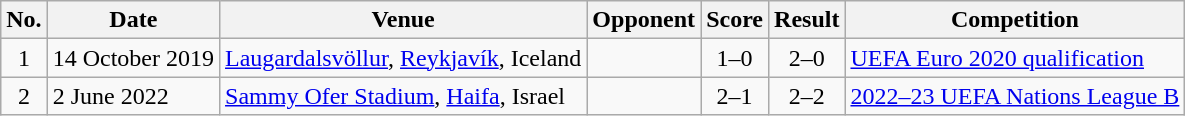<table class="wikitable sortable">
<tr>
<th scope="col">No.</th>
<th scope="col">Date</th>
<th scope="col">Venue</th>
<th scope="col">Opponent</th>
<th scope="col">Score</th>
<th scope="col">Result</th>
<th scope="col">Competition</th>
</tr>
<tr>
<td align="center">1</td>
<td>14 October 2019</td>
<td><a href='#'>Laugardalsvöllur</a>, <a href='#'>Reykjavík</a>, Iceland</td>
<td></td>
<td align="center">1–0</td>
<td align="center">2–0</td>
<td><a href='#'>UEFA Euro 2020 qualification</a></td>
</tr>
<tr>
<td align="center">2</td>
<td>2 June 2022</td>
<td><a href='#'>Sammy Ofer Stadium</a>, <a href='#'>Haifa</a>, Israel</td>
<td></td>
<td align="center">2–1</td>
<td align="center">2–2</td>
<td><a href='#'>2022–23 UEFA Nations League B</a></td>
</tr>
</table>
